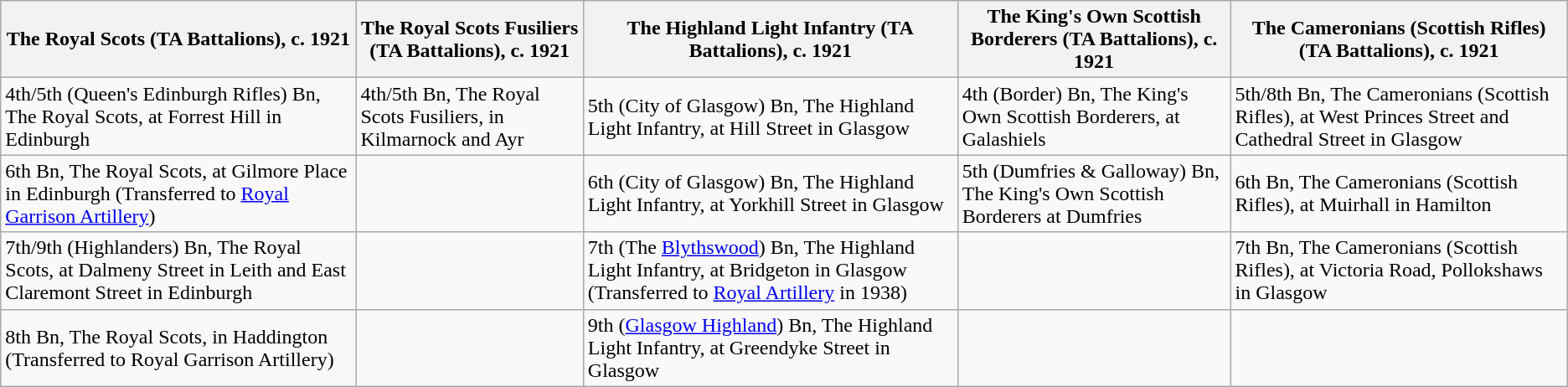<table class="wikitable">
<tr>
<th>The Royal Scots (TA Battalions), c. 1921</th>
<th>The Royal Scots Fusiliers (TA Battalions), c. 1921</th>
<th>The Highland Light Infantry (TA Battalions), c. 1921</th>
<th>The King's Own Scottish Borderers (TA Battalions), c. 1921</th>
<th>The Cameronians (Scottish Rifles) (TA Battalions), c. 1921</th>
</tr>
<tr>
<td>4th/5th (Queen's Edinburgh Rifles) Bn, The Royal Scots, at Forrest Hill in Edinburgh</td>
<td>4th/5th Bn, The Royal Scots Fusiliers, in Kilmarnock and Ayr</td>
<td>5th (City of Glasgow) Bn, The Highland Light Infantry, at Hill Street in Glasgow</td>
<td>4th (Border) Bn, The King's Own Scottish Borderers, at Galashiels</td>
<td>5th/8th Bn, The Cameronians (Scottish Rifles), at West Princes Street and Cathedral Street in Glasgow</td>
</tr>
<tr>
<td>6th Bn, The Royal Scots, at Gilmore Place in Edinburgh (Transferred to <a href='#'>Royal Garrison Artillery</a>)</td>
<td></td>
<td>6th (City of Glasgow) Bn, The Highland Light Infantry, at Yorkhill Street in Glasgow</td>
<td>5th (Dumfries & Galloway) Bn, The King's Own Scottish Borderers at Dumfries</td>
<td>6th Bn, The Cameronians (Scottish Rifles), at Muirhall in Hamilton</td>
</tr>
<tr>
<td>7th/9th (Highlanders) Bn, The Royal Scots, at Dalmeny Street in Leith and East Claremont Street in Edinburgh</td>
<td></td>
<td>7th (The <a href='#'>Blythswood</a>) Bn, The Highland Light Infantry, at Bridgeton in Glasgow (Transferred to <a href='#'>Royal Artillery</a> in 1938)</td>
<td></td>
<td>7th Bn, The Cameronians (Scottish Rifles), at Victoria Road, Pollokshaws in Glasgow</td>
</tr>
<tr>
<td>8th Bn, The Royal Scots, in Haddington (Transferred to Royal Garrison Artillery)</td>
<td></td>
<td>9th (<a href='#'>Glasgow Highland</a>) Bn, The Highland Light Infantry, at Greendyke Street in Glasgow</td>
<td></td>
<td></td>
</tr>
</table>
